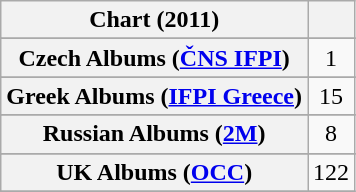<table class="wikitable sortable plainrowheaders" style="text-align:center;">
<tr>
<th scope="col">Chart (2011)</th>
<th scope="col"></th>
</tr>
<tr>
</tr>
<tr>
</tr>
<tr>
</tr>
<tr>
</tr>
<tr>
<th scope="row">Czech Albums (<a href='#'>ČNS IFPI</a>)</th>
<td>1</td>
</tr>
<tr>
</tr>
<tr>
</tr>
<tr>
</tr>
<tr>
</tr>
<tr>
<th scope="row">Greek Albums (<a href='#'>IFPI Greece</a>)</th>
<td>15</td>
</tr>
<tr>
</tr>
<tr>
</tr>
<tr>
</tr>
<tr>
</tr>
<tr>
<th scope="row">Russian Albums (<a href='#'>2M</a>)</th>
<td>8</td>
</tr>
<tr>
</tr>
<tr>
</tr>
<tr>
</tr>
<tr>
<th scope="row">UK Albums (<a href='#'>OCC</a>)</th>
<td>122</td>
</tr>
<tr>
</tr>
</table>
